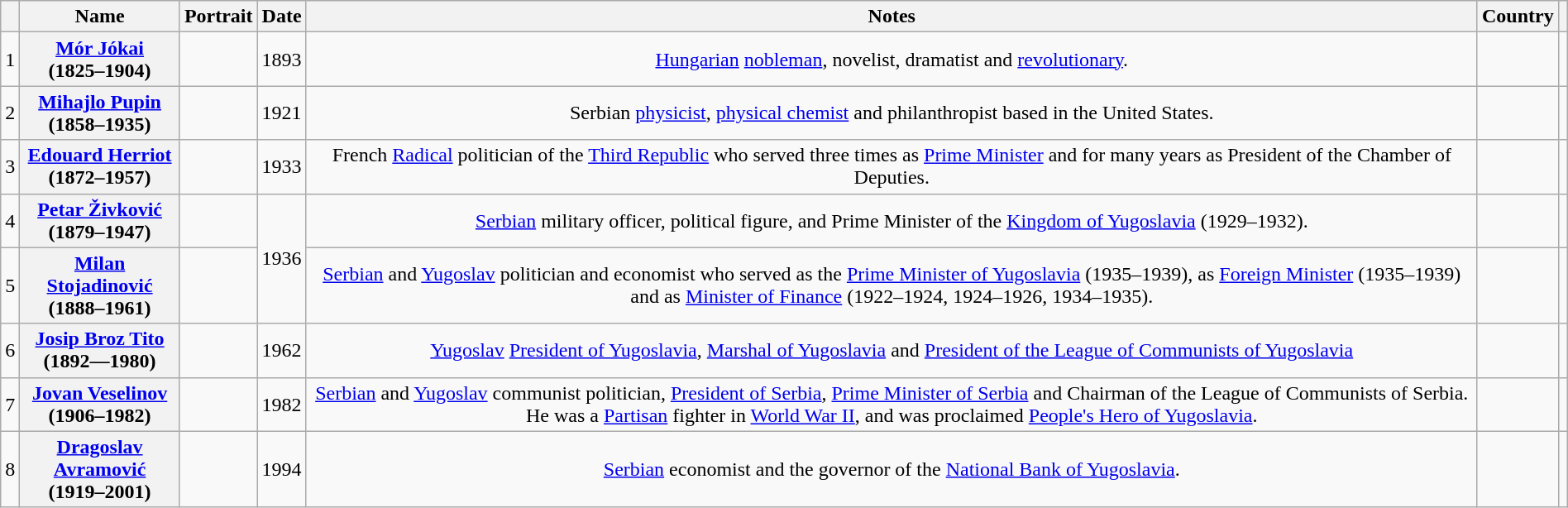<table class="wikitable plainrowheaders sortable" style="width: 100%; text-align:center">
<tr>
<th scope="col"></th>
<th scope="col">Name</th>
<th scope="col" class="unsortable">Portrait</th>
<th scope="col">Date</th>
<th scope="col" class="unsortable">Notes</th>
<th scope="col">Country</th>
<th scope="col" class="unsortable"></th>
</tr>
<tr>
<td>1</td>
<th scope="row" style="text-align:center"><a href='#'>Mór Jókai</a><br>(1825–1904)</th>
<td></td>
<td>1893</td>
<td><a href='#'>Hungarian</a> <a href='#'>nobleman</a>, novelist, dramatist and <a href='#'>revolutionary</a>.</td>
<td></td>
<td></td>
</tr>
<tr>
<td>2</td>
<th scope="row" style="text-align:center"><a href='#'>Mihajlo Pupin</a><br>(1858–1935)</th>
<td></td>
<td>1921</td>
<td>Serbian <a href='#'>physicist</a>, <a href='#'>physical chemist</a> and philanthropist based in the United States.</td>
<td></td>
<td></td>
</tr>
<tr>
<td>3</td>
<th scope="row" style="text-align:center"><a href='#'>Edouard Herriot</a><br>(1872–1957)</th>
<td></td>
<td>1933</td>
<td>French <a href='#'>Radical</a> politician of the <a href='#'>Third Republic</a> who served three times as <a href='#'>Prime Minister</a> and for many years as President of the Chamber of Deputies.</td>
<td></td>
<td></td>
</tr>
<tr>
<td>4</td>
<th scope="row" style="text-align:center"><a href='#'>Petar Živković</a><br>(1879–1947)</th>
<td></td>
<td rowspan=2>1936</td>
<td><a href='#'>Serbian</a> military officer, political figure, and Prime Minister of the <a href='#'>Kingdom of Yugoslavia</a> (1929–1932).</td>
<td></td>
<td></td>
</tr>
<tr>
<td>5</td>
<th scope="row" style="text-align:center"><a href='#'>Milan Stojadinović</a><br>(1888–1961)</th>
<td></td>
<td><a href='#'>Serbian</a> and <a href='#'>Yugoslav</a> politician and economist who served as the <a href='#'>Prime Minister of Yugoslavia</a> (1935–1939), as <a href='#'>Foreign Minister</a> (1935–1939) and as <a href='#'>Minister of Finance</a> (1922–1924, 1924–1926, 1934–1935).</td>
<td></td>
<td></td>
</tr>
<tr>
<td>6</td>
<th scope="row" style="text-align:center"><a href='#'>Josip Broz Tito</a><br>(1892—1980)</th>
<td></td>
<td>1962</td>
<td><a href='#'>Yugoslav</a> <a href='#'>President of Yugoslavia</a>, <a href='#'>Marshal of Yugoslavia</a> and <a href='#'>President of the League of Communists of Yugoslavia</a></td>
<td></td>
<td></td>
</tr>
<tr>
<td>7</td>
<th scope="row" style="text-align:center"><a href='#'>Jovan Veselinov</a><br>(1906–1982)</th>
<td></td>
<td>1982</td>
<td><a href='#'>Serbian</a> and <a href='#'>Yugoslav</a> communist politician, <a href='#'>President of Serbia</a>, <a href='#'>Prime Minister of Serbia</a> and Chairman of the League of Communists of Serbia. He was a <a href='#'>Partisan</a> fighter in <a href='#'>World War II</a>, and was proclaimed <a href='#'>People's Hero of Yugoslavia</a>.</td>
<td></td>
<td></td>
</tr>
<tr>
<td>8</td>
<th scope="row" style="text-align:center"><a href='#'>Dragoslav Avramović</a><br>(1919–2001)</th>
<td></td>
<td>1994</td>
<td><a href='#'>Serbian</a> economist and the governor of the <a href='#'>National Bank of Yugoslavia</a>.</td>
<td></td>
<td></td>
</tr>
</table>
